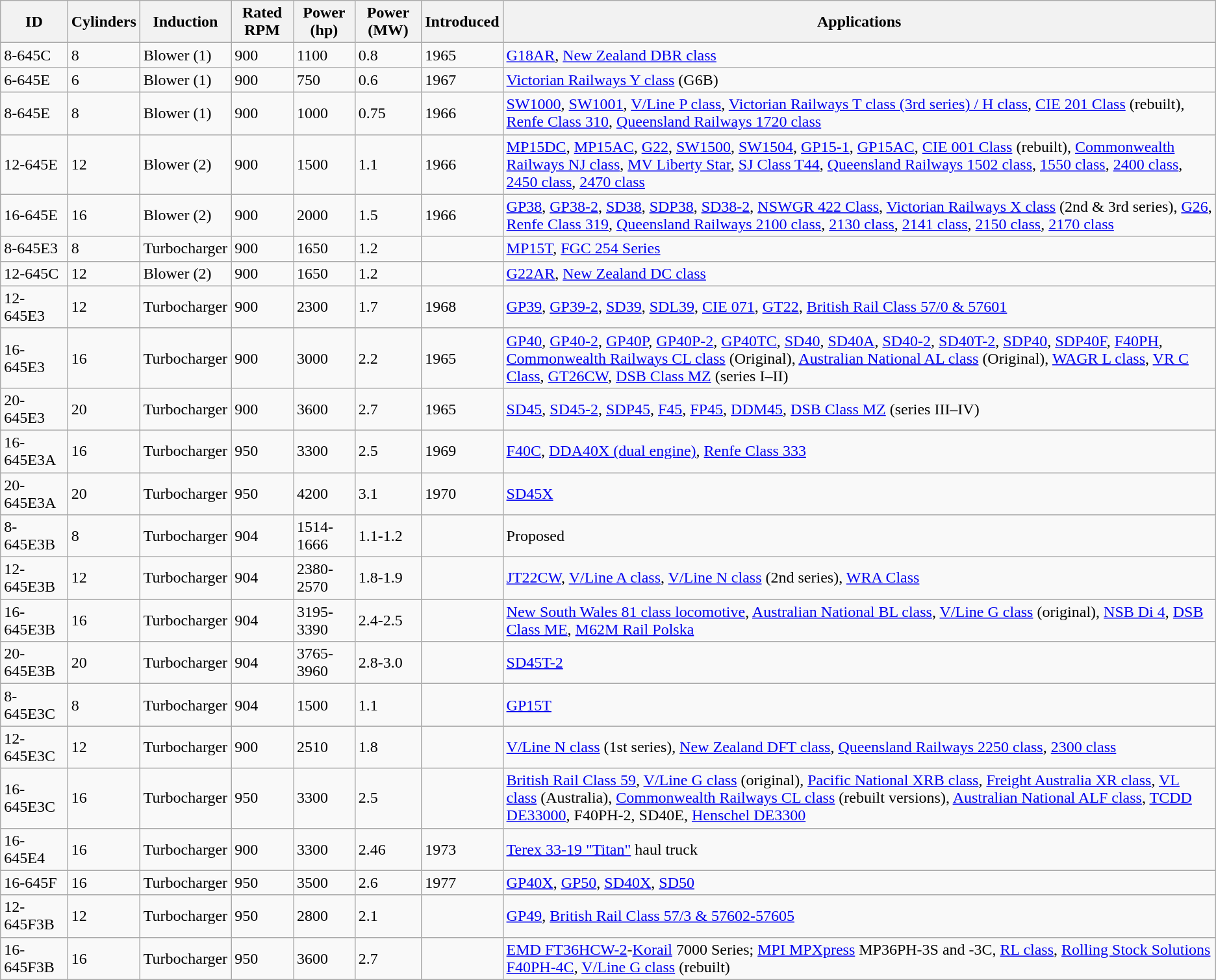<table class="wikitable sortable">
<tr>
<th>ID</th>
<th>Cylinders</th>
<th>Induction</th>
<th>Rated RPM</th>
<th>Power (hp)</th>
<th>Power (MW)</th>
<th>Introduced</th>
<th>Applications</th>
</tr>
<tr>
<td>8-645C</td>
<td>8</td>
<td>Blower (1)</td>
<td>900</td>
<td>1100</td>
<td>0.8</td>
<td>1965</td>
<td><a href='#'>G18AR</a>, <a href='#'>New Zealand DBR class</a></td>
</tr>
<tr>
<td>6-645E</td>
<td>6</td>
<td>Blower (1)</td>
<td>900</td>
<td>750</td>
<td>0.6</td>
<td>1967</td>
<td><a href='#'>Victorian Railways Y class</a> (G6B)</td>
</tr>
<tr>
<td>8-645E</td>
<td>8</td>
<td>Blower (1)</td>
<td>900</td>
<td>1000</td>
<td>0.75</td>
<td>1966</td>
<td><a href='#'>SW1000</a>, <a href='#'>SW1001</a>, <a href='#'>V/Line P class</a>, <a href='#'>Victorian Railways T class (3rd series) / H class</a>, <a href='#'>CIE 201 Class</a> (rebuilt), <a href='#'>Renfe Class 310</a>, <a href='#'>Queensland Railways 1720 class</a></td>
</tr>
<tr>
<td>12-645E</td>
<td>12</td>
<td>Blower (2)</td>
<td>900</td>
<td>1500</td>
<td>1.1</td>
<td>1966</td>
<td><a href='#'>MP15DC</a>, <a href='#'>MP15AC</a>, <a href='#'>G22</a>, <a href='#'>SW1500</a>, <a href='#'>SW1504</a>, <a href='#'>GP15-1</a>, <a href='#'>GP15AC</a>, <a href='#'>CIE 001 Class</a> (rebuilt), <a href='#'>Commonwealth Railways NJ class</a>, <a href='#'>MV Liberty Star</a>, <a href='#'>SJ Class T44</a>, <a href='#'>Queensland Railways 1502 class</a>, <a href='#'>1550 class</a>, <a href='#'>2400 class</a>, <a href='#'>2450 class</a>, <a href='#'>2470 class</a></td>
</tr>
<tr>
<td>16-645E</td>
<td>16</td>
<td>Blower (2)</td>
<td>900</td>
<td>2000</td>
<td>1.5</td>
<td>1966</td>
<td><a href='#'>GP38</a>, <a href='#'>GP38-2</a>, <a href='#'>SD38</a>, <a href='#'>SDP38</a>, <a href='#'>SD38-2</a>, <a href='#'>NSWGR 422 Class</a>, <a href='#'>Victorian Railways X class</a> (2nd & 3rd series), <a href='#'>G26</a>, <a href='#'>Renfe Class 319</a>, <a href='#'>Queensland Railways 2100 class</a>, <a href='#'>2130 class</a>, <a href='#'>2141 class</a>, <a href='#'>2150 class</a>, <a href='#'>2170 class</a></td>
</tr>
<tr>
<td>8-645E3</td>
<td>8</td>
<td>Turbocharger</td>
<td>900</td>
<td>1650</td>
<td>1.2</td>
<td></td>
<td><a href='#'>MP15T</a>, <a href='#'>FGC 254 Series</a></td>
</tr>
<tr>
<td>12-645C</td>
<td>12</td>
<td>Blower (2)</td>
<td>900</td>
<td>1650</td>
<td>1.2</td>
<td></td>
<td><a href='#'>G22AR</a>, <a href='#'>New Zealand DC class</a></td>
</tr>
<tr>
<td>12-645E3</td>
<td>12</td>
<td>Turbocharger</td>
<td>900</td>
<td>2300</td>
<td>1.7</td>
<td>1968</td>
<td><a href='#'>GP39</a>, <a href='#'>GP39-2</a>, <a href='#'>SD39</a>, <a href='#'>SDL39</a>, <a href='#'>CIE 071</a>, <a href='#'>GT22</a>, <a href='#'>British Rail Class 57/0 & 57601</a></td>
</tr>
<tr>
<td>16-645E3</td>
<td>16</td>
<td>Turbocharger</td>
<td>900</td>
<td>3000</td>
<td>2.2</td>
<td>1965</td>
<td><a href='#'>GP40</a>, <a href='#'>GP40-2</a>, <a href='#'>GP40P</a>, <a href='#'>GP40P-2</a>, <a href='#'>GP40TC</a>, <a href='#'>SD40</a>, <a href='#'>SD40A</a>, <a href='#'>SD40-2</a>, <a href='#'>SD40T-2</a>, <a href='#'>SDP40</a>, <a href='#'>SDP40F</a>, <a href='#'>F40PH</a>, <a href='#'>Commonwealth Railways CL class</a> (Original), <a href='#'>Australian National AL class</a> (Original), <a href='#'>WAGR L class</a>, <a href='#'>VR C Class</a>, <a href='#'>GT26CW</a>, <a href='#'>DSB Class MZ</a> (series I–II)</td>
</tr>
<tr>
<td>20-645E3</td>
<td>20</td>
<td>Turbocharger</td>
<td>900</td>
<td>3600</td>
<td>2.7</td>
<td>1965</td>
<td><a href='#'>SD45</a>, <a href='#'>SD45-2</a>, <a href='#'>SDP45</a>, <a href='#'>F45</a>, <a href='#'>FP45</a>, <a href='#'>DDM45</a>, <a href='#'>DSB Class MZ</a> (series III–IV)</td>
</tr>
<tr>
<td>16-645E3A</td>
<td>16</td>
<td>Turbocharger</td>
<td>950</td>
<td>3300</td>
<td>2.5</td>
<td>1969</td>
<td><a href='#'>F40C</a>, <a href='#'>DDA40X (dual engine)</a>, <a href='#'>Renfe Class 333</a></td>
</tr>
<tr>
<td>20-645E3A</td>
<td>20</td>
<td>Turbocharger</td>
<td>950</td>
<td>4200</td>
<td>3.1</td>
<td>1970</td>
<td><a href='#'>SD45X</a></td>
</tr>
<tr>
<td>8-645E3B</td>
<td>8</td>
<td>Turbocharger</td>
<td>904</td>
<td>1514-1666</td>
<td>1.1-1.2</td>
<td></td>
<td>Proposed</td>
</tr>
<tr>
<td>12-645E3B</td>
<td>12</td>
<td>Turbocharger</td>
<td>904</td>
<td>2380-2570</td>
<td>1.8-1.9</td>
<td></td>
<td><a href='#'>JT22CW</a>, <a href='#'>V/Line A class</a>, <a href='#'>V/Line N class</a> (2nd series), <a href='#'>WRA Class</a></td>
</tr>
<tr>
<td>16-645E3B</td>
<td>16</td>
<td>Turbocharger</td>
<td>904</td>
<td>3195-3390</td>
<td>2.4-2.5</td>
<td></td>
<td><a href='#'>New South Wales 81 class locomotive</a>, <a href='#'>Australian National BL class</a>, <a href='#'>V/Line G class</a> (original), <a href='#'>NSB Di 4</a>, <a href='#'>DSB Class ME</a>, <a href='#'>M62M Rail Polska</a></td>
</tr>
<tr>
<td>20-645E3B</td>
<td>20</td>
<td>Turbocharger</td>
<td>904</td>
<td>3765-3960</td>
<td>2.8-3.0</td>
<td></td>
<td><a href='#'>SD45T-2</a></td>
</tr>
<tr>
<td>8-645E3C</td>
<td>8</td>
<td>Turbocharger</td>
<td>904</td>
<td>1500</td>
<td>1.1</td>
<td></td>
<td><a href='#'>GP15T</a></td>
</tr>
<tr>
<td>12-645E3C</td>
<td>12</td>
<td>Turbocharger</td>
<td>900</td>
<td>2510</td>
<td>1.8</td>
<td></td>
<td><a href='#'>V/Line N class</a> (1st series), <a href='#'>New Zealand DFT class</a>, <a href='#'>Queensland Railways 2250 class</a>, <a href='#'>2300 class</a></td>
</tr>
<tr>
<td>16-645E3C</td>
<td>16</td>
<td>Turbocharger</td>
<td>950</td>
<td>3300</td>
<td>2.5</td>
<td></td>
<td><a href='#'>British Rail Class 59</a>, <a href='#'>V/Line G class</a> (original), <a href='#'>Pacific National XRB class</a>, <a href='#'>Freight Australia XR class</a>, <a href='#'>VL class</a> (Australia), <a href='#'>Commonwealth Railways CL class</a> (rebuilt versions), <a href='#'>Australian National ALF class</a>, <a href='#'>TCDD DE33000</a>, F40PH-2, SD40E, <a href='#'>Henschel DE3300</a></td>
</tr>
<tr>
<td>16-645E4</td>
<td>16</td>
<td>Turbocharger</td>
<td>900</td>
<td>3300</td>
<td>2.46</td>
<td>1973</td>
<td><a href='#'>Terex 33-19 "Titan"</a> haul truck</td>
</tr>
<tr>
<td>16-645F</td>
<td>16</td>
<td>Turbocharger</td>
<td>950</td>
<td>3500</td>
<td>2.6</td>
<td>1977</td>
<td><a href='#'>GP40X</a>, <a href='#'>GP50</a>, <a href='#'>SD40X</a>, <a href='#'>SD50</a></td>
</tr>
<tr>
<td>12-645F3B</td>
<td>12</td>
<td>Turbocharger</td>
<td>950</td>
<td>2800</td>
<td>2.1</td>
<td></td>
<td><a href='#'>GP49</a>, <a href='#'>British Rail Class 57/3 & 57602-57605</a></td>
</tr>
<tr>
<td>16-645F3B</td>
<td>16</td>
<td>Turbocharger</td>
<td>950</td>
<td>3600</td>
<td>2.7</td>
<td></td>
<td><a href='#'>EMD FT36HCW-2</a>-<a href='#'>Korail</a> 7000 Series; <a href='#'>MPI MPXpress</a> MP36PH-3S and -3C, <a href='#'>RL class</a>, <a href='#'>Rolling Stock Solutions F40PH-4C</a>, <a href='#'>V/Line G class</a> (rebuilt)</td>
</tr>
</table>
